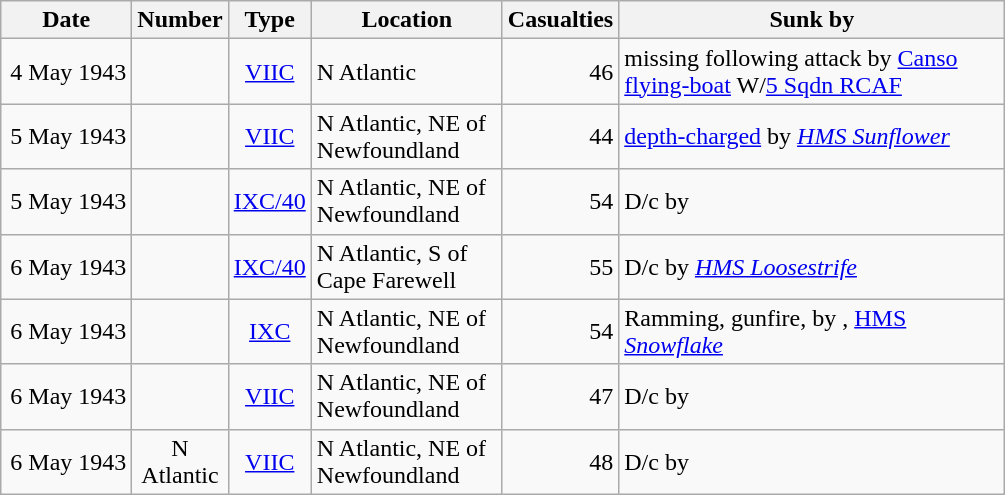<table class="wikitable sortable">
<tr>
<th scope="col" width="80px">Date</th>
<th scope="col" width="40px">Number</th>
<th scope="col" width="40px">Type</th>
<th scope="col" width="120px">Location</th>
<th scope="col" width="40px">Casualties</th>
<th scope="col" width="250px">Sunk by</th>
</tr>
<tr>
<td align="right">4 May 1943</td>
<td align="center"></td>
<td align="center"><a href='#'>VIIC</a></td>
<td align="left">N Atlantic<br></td>
<td align="right">46</td>
<td align="left">missing following attack by <a href='#'>Canso flying-boat</a> W/<a href='#'>5 Sqdn RCAF</a></td>
</tr>
<tr>
<td align="right">5 May 1943</td>
<td align="center"></td>
<td align="center"><a href='#'>VIIC</a></td>
<td align="left">N Atlantic, NE of Newfoundland<br></td>
<td align="right">44</td>
<td align="left"><a href='#'>depth-charged</a> by <a href='#'><em>HMS Sunflower</em></a></td>
</tr>
<tr>
<td align="right">5 May 1943</td>
<td align="center"></td>
<td align="center"><a href='#'>IXC/40</a></td>
<td align="left">N Atlantic, NE of Newfoundland<br></td>
<td align="right">54</td>
<td align="left">D/c by </td>
</tr>
<tr>
<td align="right">6 May 1943</td>
<td align="center"></td>
<td align="center"><a href='#'>IXC/40</a></td>
<td align="left">N Atlantic, S of Cape Farewell<br></td>
<td align="right">55</td>
<td align="left">D/c by <em><a href='#'>HMS Loosestrife</a></em></td>
</tr>
<tr>
<td align="right">6 May 1943</td>
<td align="center"></td>
<td align="center"><a href='#'>IXC</a></td>
<td align="left">N Atlantic, NE of Newfoundland<br></td>
<td align="right">54</td>
<td align="left">Ramming, gunfire, by , <a href='#'>HMS <em>Snowflake</em></a></td>
</tr>
<tr>
<td align="right">6 May 1943</td>
<td align="center"></td>
<td align="center"><a href='#'>VIIC</a></td>
<td align="left">N Atlantic, NE of Newfoundland<br></td>
<td align="right">47</td>
<td align="left">D/c by </td>
</tr>
<tr>
<td align="right">6 May 1943</td>
<td align="center">N Atlantic<br></td>
<td align="center"><a href='#'>VIIC</a></td>
<td align="left">N Atlantic, NE of Newfoundland<br></td>
<td align="right">48</td>
<td align="left">D/c by </td>
</tr>
</table>
